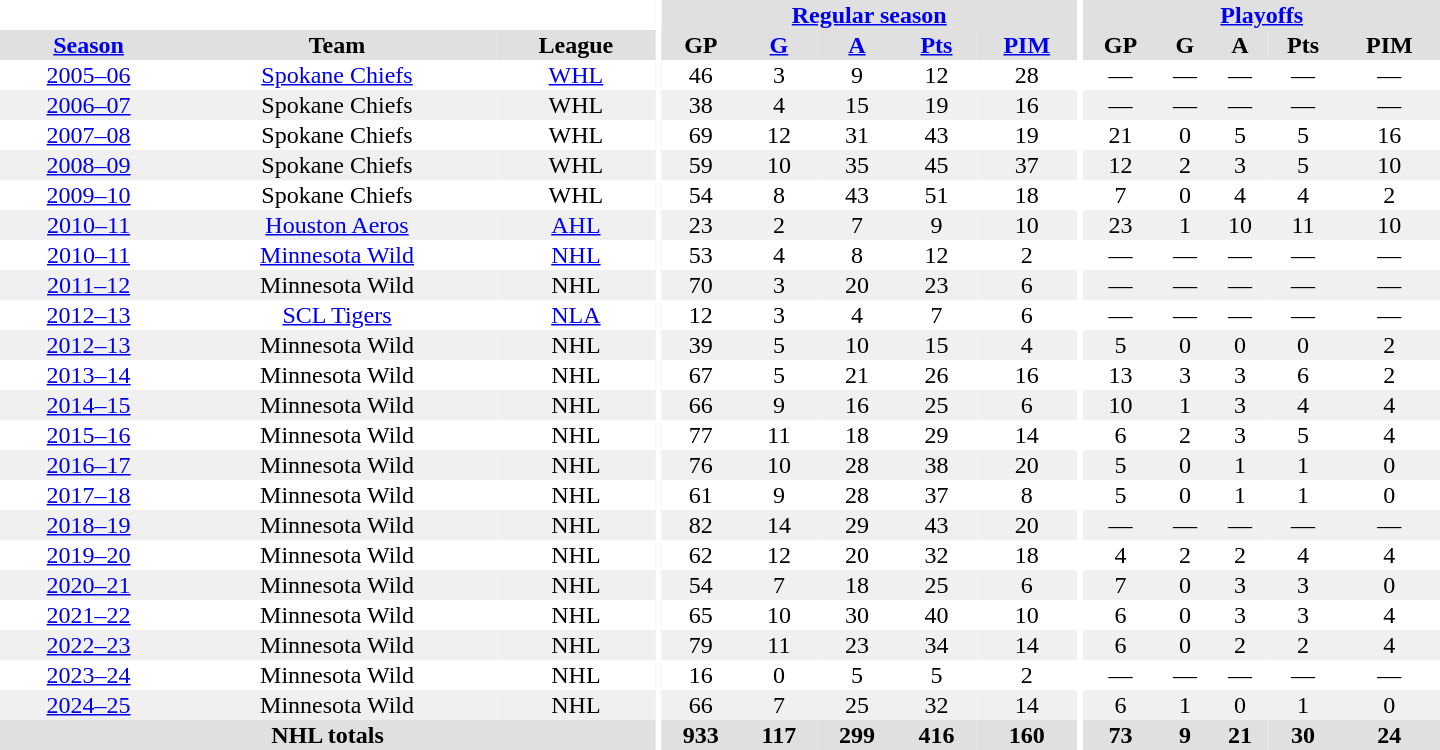<table border="0" cellpadding="1" cellspacing="0" style="text-align:center; width:60em;">
<tr bgcolor="#e0e0e0">
<th colspan="3" bgcolor="#ffffff"></th>
<th rowspan="100" bgcolor="#ffffff"></th>
<th colspan="5"><a href='#'>Regular season</a></th>
<th rowspan="100" bgcolor="#ffffff"></th>
<th colspan="5"><a href='#'>Playoffs</a></th>
</tr>
<tr bgcolor="#e0e0e0">
<th><a href='#'>Season</a></th>
<th>Team</th>
<th>League</th>
<th>GP</th>
<th><a href='#'>G</a></th>
<th><a href='#'>A</a></th>
<th><a href='#'>Pts</a></th>
<th><a href='#'>PIM</a></th>
<th>GP</th>
<th>G</th>
<th>A</th>
<th>Pts</th>
<th>PIM</th>
</tr>
<tr>
<td><a href='#'>2005–06</a></td>
<td><a href='#'>Spokane Chiefs</a></td>
<td><a href='#'>WHL</a></td>
<td>46</td>
<td>3</td>
<td>9</td>
<td>12</td>
<td>28</td>
<td>—</td>
<td>—</td>
<td>—</td>
<td>—</td>
<td>—</td>
</tr>
<tr bgcolor="#f0f0f0">
<td><a href='#'>2006–07</a></td>
<td>Spokane Chiefs</td>
<td>WHL</td>
<td>38</td>
<td>4</td>
<td>15</td>
<td>19</td>
<td>16</td>
<td>—</td>
<td>—</td>
<td>—</td>
<td>—</td>
<td>—</td>
</tr>
<tr>
<td><a href='#'>2007–08</a></td>
<td>Spokane Chiefs</td>
<td>WHL</td>
<td>69</td>
<td>12</td>
<td>31</td>
<td>43</td>
<td>19</td>
<td>21</td>
<td>0</td>
<td>5</td>
<td>5</td>
<td>16</td>
</tr>
<tr bgcolor="#f0f0f0">
<td><a href='#'>2008–09</a></td>
<td>Spokane Chiefs</td>
<td>WHL</td>
<td>59</td>
<td>10</td>
<td>35</td>
<td>45</td>
<td>37</td>
<td>12</td>
<td>2</td>
<td>3</td>
<td>5</td>
<td>10</td>
</tr>
<tr>
<td><a href='#'>2009–10</a></td>
<td>Spokane Chiefs</td>
<td>WHL</td>
<td>54</td>
<td>8</td>
<td>43</td>
<td>51</td>
<td>18</td>
<td>7</td>
<td>0</td>
<td>4</td>
<td>4</td>
<td>2</td>
</tr>
<tr bgcolor="#f0f0f0">
<td><a href='#'>2010–11</a></td>
<td><a href='#'>Houston Aeros</a></td>
<td><a href='#'>AHL</a></td>
<td>23</td>
<td>2</td>
<td>7</td>
<td>9</td>
<td>10</td>
<td>23</td>
<td>1</td>
<td>10</td>
<td>11</td>
<td>10</td>
</tr>
<tr>
<td><a href='#'>2010–11</a></td>
<td><a href='#'>Minnesota Wild</a></td>
<td><a href='#'>NHL</a></td>
<td>53</td>
<td>4</td>
<td>8</td>
<td>12</td>
<td>2</td>
<td>—</td>
<td>—</td>
<td>—</td>
<td>—</td>
<td>—</td>
</tr>
<tr bgcolor="#f0f0f0">
<td><a href='#'>2011–12</a></td>
<td>Minnesota Wild</td>
<td>NHL</td>
<td>70</td>
<td>3</td>
<td>20</td>
<td>23</td>
<td>6</td>
<td>—</td>
<td>—</td>
<td>—</td>
<td>—</td>
<td>—</td>
</tr>
<tr>
<td><a href='#'>2012–13</a></td>
<td><a href='#'>SCL Tigers</a></td>
<td><a href='#'>NLA</a></td>
<td>12</td>
<td>3</td>
<td>4</td>
<td>7</td>
<td>6</td>
<td>—</td>
<td>—</td>
<td>—</td>
<td>—</td>
<td>—</td>
</tr>
<tr bgcolor="#f0f0f0">
<td><a href='#'>2012–13</a></td>
<td>Minnesota Wild</td>
<td>NHL</td>
<td>39</td>
<td>5</td>
<td>10</td>
<td>15</td>
<td>4</td>
<td>5</td>
<td>0</td>
<td>0</td>
<td>0</td>
<td>2</td>
</tr>
<tr>
<td><a href='#'>2013–14</a></td>
<td>Minnesota Wild</td>
<td>NHL</td>
<td>67</td>
<td>5</td>
<td>21</td>
<td>26</td>
<td>16</td>
<td>13</td>
<td>3</td>
<td>3</td>
<td>6</td>
<td>2</td>
</tr>
<tr bgcolor="#f0f0f0">
<td><a href='#'>2014–15</a></td>
<td>Minnesota Wild</td>
<td>NHL</td>
<td>66</td>
<td>9</td>
<td>16</td>
<td>25</td>
<td>6</td>
<td>10</td>
<td>1</td>
<td>3</td>
<td>4</td>
<td>4</td>
</tr>
<tr>
<td><a href='#'>2015–16</a></td>
<td>Minnesota Wild</td>
<td>NHL</td>
<td>77</td>
<td>11</td>
<td>18</td>
<td>29</td>
<td>14</td>
<td>6</td>
<td>2</td>
<td>3</td>
<td>5</td>
<td>4</td>
</tr>
<tr bgcolor="#f0f0f0">
<td><a href='#'>2016–17</a></td>
<td>Minnesota Wild</td>
<td>NHL</td>
<td>76</td>
<td>10</td>
<td>28</td>
<td>38</td>
<td>20</td>
<td>5</td>
<td>0</td>
<td>1</td>
<td>1</td>
<td>0</td>
</tr>
<tr>
<td><a href='#'>2017–18</a></td>
<td>Minnesota Wild</td>
<td>NHL</td>
<td>61</td>
<td>9</td>
<td>28</td>
<td>37</td>
<td>8</td>
<td>5</td>
<td>0</td>
<td>1</td>
<td>1</td>
<td>0</td>
</tr>
<tr bgcolor="#f0f0f0">
<td><a href='#'>2018–19</a></td>
<td>Minnesota Wild</td>
<td>NHL</td>
<td>82</td>
<td>14</td>
<td>29</td>
<td>43</td>
<td>20</td>
<td>—</td>
<td>—</td>
<td>—</td>
<td>—</td>
<td>—</td>
</tr>
<tr>
<td><a href='#'>2019–20</a></td>
<td>Minnesota Wild</td>
<td>NHL</td>
<td>62</td>
<td>12</td>
<td>20</td>
<td>32</td>
<td>18</td>
<td>4</td>
<td>2</td>
<td>2</td>
<td>4</td>
<td>4</td>
</tr>
<tr bgcolor="#f0f0f0">
<td><a href='#'>2020–21</a></td>
<td>Minnesota Wild</td>
<td>NHL</td>
<td>54</td>
<td>7</td>
<td>18</td>
<td>25</td>
<td>6</td>
<td>7</td>
<td>0</td>
<td>3</td>
<td>3</td>
<td>0</td>
</tr>
<tr>
<td><a href='#'>2021–22</a></td>
<td>Minnesota Wild</td>
<td>NHL</td>
<td>65</td>
<td>10</td>
<td>30</td>
<td>40</td>
<td>10</td>
<td>6</td>
<td>0</td>
<td>3</td>
<td>3</td>
<td>4</td>
</tr>
<tr bgcolor="#f0f0f0">
<td><a href='#'>2022–23</a></td>
<td>Minnesota Wild</td>
<td>NHL</td>
<td>79</td>
<td>11</td>
<td>23</td>
<td>34</td>
<td>14</td>
<td>6</td>
<td>0</td>
<td>2</td>
<td>2</td>
<td>4</td>
</tr>
<tr>
<td><a href='#'>2023–24</a></td>
<td>Minnesota Wild</td>
<td>NHL</td>
<td>16</td>
<td>0</td>
<td>5</td>
<td>5</td>
<td>2</td>
<td>—</td>
<td>—</td>
<td>—</td>
<td>—</td>
<td>—</td>
</tr>
<tr bgcolor="#f0f0f0">
<td><a href='#'>2024–25</a></td>
<td>Minnesota Wild</td>
<td>NHL</td>
<td>66</td>
<td>7</td>
<td>25</td>
<td>32</td>
<td>14</td>
<td>6</td>
<td>1</td>
<td>0</td>
<td>1</td>
<td>0</td>
</tr>
<tr bgcolor="#e0e0e0">
<th colspan="3">NHL totals</th>
<th>933</th>
<th>117</th>
<th>299</th>
<th>416</th>
<th>160</th>
<th>73</th>
<th>9</th>
<th>21</th>
<th>30</th>
<th>24</th>
</tr>
</table>
